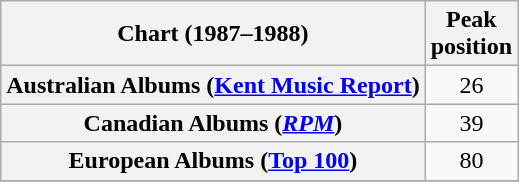<table class="wikitable sortable plainrowheaders">
<tr>
<th scope="col">Chart (1987–1988)</th>
<th scope="col">Peak<br>position</th>
</tr>
<tr>
<th scope="row">Australian Albums (<a href='#'>Kent Music Report</a>)</th>
<td style="text-align:center;">26</td>
</tr>
<tr>
<th scope="row">Canadian Albums (<em><a href='#'>RPM</a></em>)</th>
<td style="text-align:center;">39</td>
</tr>
<tr>
<th scope="row">European Albums (<a href='#'>Top 100</a>)</th>
<td style="text-align:center;">80</td>
</tr>
<tr>
</tr>
<tr>
</tr>
<tr>
</tr>
</table>
